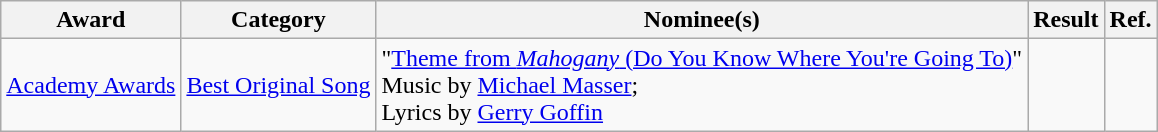<table class="wikitable plainrowheaders">
<tr>
<th>Award</th>
<th>Category</th>
<th>Nominee(s)</th>
<th>Result</th>
<th>Ref.</th>
</tr>
<tr>
<td><a href='#'>Academy Awards</a></td>
<td><a href='#'>Best Original Song</a></td>
<td>"<a href='#'>Theme from <em>Mahogany</em> (Do You Know Where You're Going To)</a>" <br> Music by <a href='#'>Michael Masser</a>; <br> Lyrics by <a href='#'>Gerry Goffin</a></td>
<td></td>
<td align="center"></td>
</tr>
</table>
